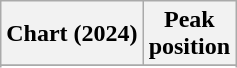<table class="wikitable plainrowheaders" style="text-align:center">
<tr>
<th scope="col">Chart (2024)</th>
<th scope="col">Peak<br>position</th>
</tr>
<tr>
</tr>
<tr>
</tr>
</table>
